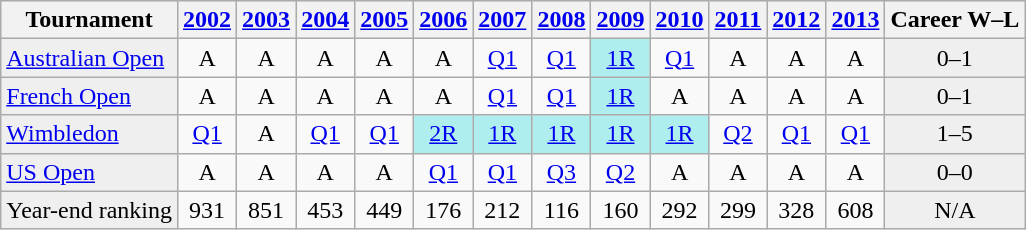<table class="wikitable">
<tr style="background:#efefef;">
<th>Tournament</th>
<th><a href='#'>2002</a></th>
<th><a href='#'>2003</a></th>
<th><a href='#'>2004</a></th>
<th><a href='#'>2005</a></th>
<th><a href='#'>2006</a></th>
<th><a href='#'>2007</a></th>
<th><a href='#'>2008</a></th>
<th><a href='#'>2009</a></th>
<th><a href='#'>2010</a></th>
<th><a href='#'>2011</a></th>
<th><a href='#'>2012</a></th>
<th><a href='#'>2013</a></th>
<th>Career W–L</th>
</tr>
<tr>
<td style="background:#EFEFEF;"><a href='#'>Australian Open</a></td>
<td style="text-align:center;">A</td>
<td style="text-align:center;">A</td>
<td style="text-align:center;">A</td>
<td style="text-align:center;">A</td>
<td style="text-align:center;">A</td>
<td style="text-align:center;"><a href='#'>Q1</a></td>
<td style="text-align:center;"><a href='#'>Q1</a></td>
<td style="text-align:center; background:#afeeee;"><a href='#'>1R</a></td>
<td style="text-align:center;"><a href='#'>Q1</a></td>
<td style="text-align:center;">A</td>
<td style="text-align:center;">A</td>
<td style="text-align:center;">A</td>
<td style="text-align:center; background:#efefef;">0–1</td>
</tr>
<tr>
<td style="background:#EFEFEF;"><a href='#'>French Open</a></td>
<td style="text-align:center;">A</td>
<td style="text-align:center;">A</td>
<td style="text-align:center;">A</td>
<td style="text-align:center;">A</td>
<td style="text-align:center;">A</td>
<td style="text-align:center;"><a href='#'>Q1</a></td>
<td style="text-align:center;"><a href='#'>Q1</a></td>
<td style="text-align:center; background:#afeeee;"><a href='#'>1R</a></td>
<td style="text-align:center;">A</td>
<td style="text-align:center;">A</td>
<td style="text-align:center;">A</td>
<td style="text-align:center;">A</td>
<td style="text-align:center; background:#efefef;">0–1</td>
</tr>
<tr>
<td style="background:#EFEFEF;"><a href='#'>Wimbledon</a></td>
<td style="text-align:center;"><a href='#'>Q1</a></td>
<td style="text-align:center;">A</td>
<td style="text-align:center;"><a href='#'>Q1</a></td>
<td style="text-align:center;"><a href='#'>Q1</a></td>
<td style="text-align:center; background:#afeeee;"><a href='#'>2R</a></td>
<td style="text-align:center; background:#afeeee;"><a href='#'>1R</a></td>
<td style="text-align:center; background:#afeeee;"><a href='#'>1R</a></td>
<td style="text-align:center; background:#afeeee;"><a href='#'>1R</a></td>
<td style="text-align:center; background:#afeeee;"><a href='#'>1R</a></td>
<td style="text-align:center;"><a href='#'>Q2</a></td>
<td style="text-align:center;"><a href='#'>Q1</a></td>
<td style="text-align:center;"><a href='#'>Q1</a></td>
<td style="text-align:center; background:#efefef;">1–5</td>
</tr>
<tr>
<td style="background:#EFEFEF;"><a href='#'>US Open</a></td>
<td style="text-align:center;">A</td>
<td style="text-align:center;">A</td>
<td style="text-align:center;">A</td>
<td style="text-align:center;">A</td>
<td style="text-align:center;"><a href='#'>Q1</a></td>
<td style="text-align:center;"><a href='#'>Q1</a></td>
<td style="text-align:center;"><a href='#'>Q3</a></td>
<td style="text-align:center;"><a href='#'>Q2</a></td>
<td style="text-align:center;">A</td>
<td style="text-align:center;">A</td>
<td style="text-align:center;">A</td>
<td style="text-align:center;">A</td>
<td style="text-align:center; background:#efefef;">0–0</td>
</tr>
<tr>
<td style="background:#EFEFEF;">Year-end ranking</td>
<td style="text-align:center;">931</td>
<td style="text-align:center;">851</td>
<td style="text-align:center;">453</td>
<td style="text-align:center;">449</td>
<td style="text-align:center;">176</td>
<td style="text-align:center;">212</td>
<td style="text-align:center;">116</td>
<td style="text-align:center;">160</td>
<td style="text-align:center;">292</td>
<td style="text-align:center;">299</td>
<td style="text-align:center;">328</td>
<td style="text-align:center;">608</td>
<td style="text-align:center; background:#efefef;">N/A</td>
</tr>
</table>
